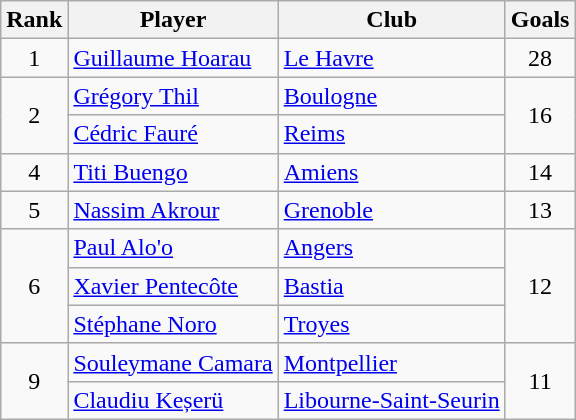<table class="wikitable" style="text-align:center">
<tr>
<th>Rank</th>
<th>Player</th>
<th>Club</th>
<th>Goals</th>
</tr>
<tr>
<td>1</td>
<td align="left"> <a href='#'>Guillaume Hoarau</a></td>
<td align="left"><a href='#'>Le Havre</a></td>
<td>28</td>
</tr>
<tr>
<td rowspan="2">2</td>
<td align="left"> <a href='#'>Grégory Thil</a></td>
<td align="left"><a href='#'>Boulogne</a></td>
<td rowspan="2">16</td>
</tr>
<tr>
<td align="left"> <a href='#'>Cédric Fauré</a></td>
<td align="left"><a href='#'>Reims</a></td>
</tr>
<tr>
<td>4</td>
<td align="left"> <a href='#'>Titi Buengo</a></td>
<td align="left"><a href='#'>Amiens</a></td>
<td>14</td>
</tr>
<tr>
<td>5</td>
<td align="left"> <a href='#'>Nassim Akrour</a></td>
<td align="left"><a href='#'>Grenoble</a></td>
<td>13</td>
</tr>
<tr>
<td rowspan="3">6</td>
<td align="left"> <a href='#'>Paul Alo'o</a></td>
<td align="left"><a href='#'>Angers</a></td>
<td rowspan="3">12</td>
</tr>
<tr>
<td align="left"> <a href='#'>Xavier Pentecôte</a></td>
<td align="left"><a href='#'>Bastia</a></td>
</tr>
<tr>
<td align="left"> <a href='#'>Stéphane Noro</a></td>
<td align="left"><a href='#'>Troyes</a></td>
</tr>
<tr>
<td rowspan="2">9</td>
<td align="left"> <a href='#'>Souleymane Camara</a></td>
<td align="left"><a href='#'>Montpellier</a></td>
<td rowspan="2">11</td>
</tr>
<tr>
<td align="left"> <a href='#'>Claudiu Keșerü</a></td>
<td align="left"><a href='#'>Libourne-Saint-Seurin</a></td>
</tr>
</table>
